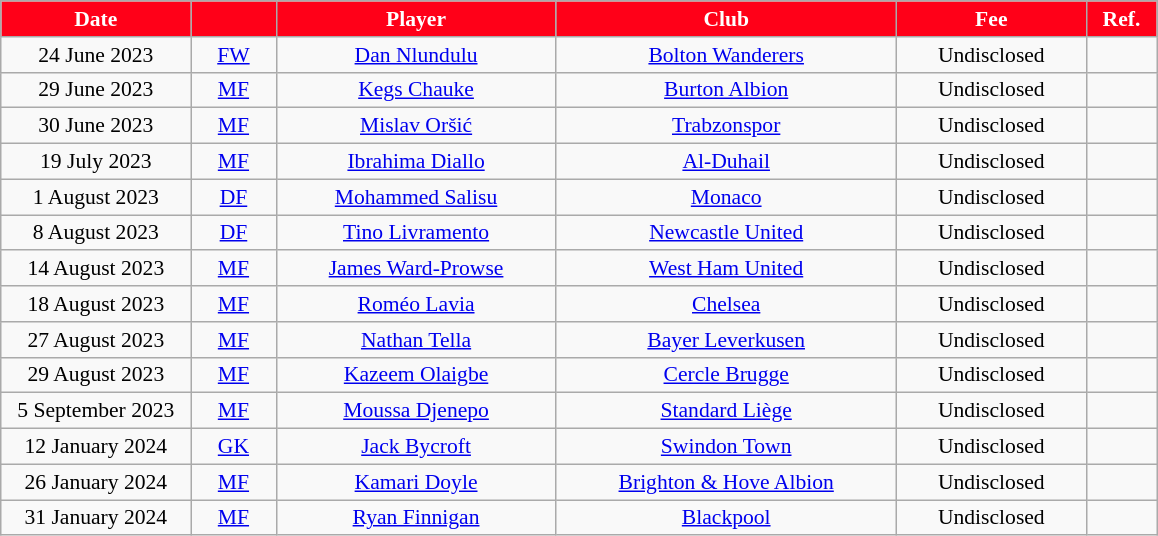<table class="wikitable" style="text-align:center; font-size:90%; ">
<tr>
<th style="background:#FF0018; color:#FFFFFF; width:120px;">Date</th>
<th style="background:#FF0018; color:#FFFFFF; width:50px;"></th>
<th style="background:#FF0018; color:#FFFFFF; width:180px;">Player</th>
<th style="background:#FF0018; color:#FFFFFF; width:220px;">Club</th>
<th style="background:#FF0018; color:#FFFFFF; width:120px;">Fee</th>
<th style="background:#FF0018; color:#FFFFFF; width:40px;">Ref.</th>
</tr>
<tr>
<td>24 June 2023</td>
<td><a href='#'>FW</a></td>
<td> <a href='#'>Dan Nlundulu</a></td>
<td> <a href='#'>Bolton Wanderers</a></td>
<td>Undisclosed</td>
<td></td>
</tr>
<tr>
<td>29 June 2023</td>
<td><a href='#'>MF</a></td>
<td> <a href='#'>Kegs Chauke</a></td>
<td> <a href='#'>Burton Albion</a></td>
<td>Undisclosed</td>
<td></td>
</tr>
<tr>
<td>30 June 2023</td>
<td><a href='#'>MF</a></td>
<td> <a href='#'>Mislav Oršić</a></td>
<td> <a href='#'>Trabzonspor</a></td>
<td>Undisclosed</td>
<td></td>
</tr>
<tr>
<td>19 July 2023</td>
<td><a href='#'>MF</a></td>
<td> <a href='#'>Ibrahima Diallo</a></td>
<td> <a href='#'>Al-Duhail</a></td>
<td>Undisclosed</td>
<td></td>
</tr>
<tr>
<td>1 August 2023</td>
<td><a href='#'>DF</a></td>
<td> <a href='#'>Mohammed Salisu</a></td>
<td> <a href='#'>Monaco</a></td>
<td>Undisclosed</td>
<td></td>
</tr>
<tr>
<td>8 August 2023</td>
<td><a href='#'>DF</a></td>
<td> <a href='#'>Tino Livramento</a></td>
<td> <a href='#'>Newcastle United</a></td>
<td>Undisclosed</td>
<td></td>
</tr>
<tr>
<td>14 August 2023</td>
<td><a href='#'>MF</a></td>
<td> <a href='#'>James Ward-Prowse</a></td>
<td> <a href='#'>West Ham United</a></td>
<td>Undisclosed</td>
<td></td>
</tr>
<tr>
<td>18 August 2023</td>
<td><a href='#'>MF</a></td>
<td> <a href='#'>Roméo Lavia</a></td>
<td> <a href='#'>Chelsea</a></td>
<td>Undisclosed</td>
<td></td>
</tr>
<tr>
<td>27 August 2023</td>
<td><a href='#'>MF</a></td>
<td> <a href='#'>Nathan Tella</a></td>
<td> <a href='#'>Bayer Leverkusen</a></td>
<td>Undisclosed</td>
<td></td>
</tr>
<tr>
<td>29 August 2023</td>
<td><a href='#'>MF</a></td>
<td> <a href='#'>Kazeem Olaigbe</a></td>
<td> <a href='#'>Cercle Brugge</a></td>
<td>Undisclosed</td>
<td></td>
</tr>
<tr>
<td>5 September 2023</td>
<td><a href='#'>MF</a></td>
<td> <a href='#'>Moussa Djenepo</a></td>
<td> <a href='#'>Standard Liège</a></td>
<td>Undisclosed</td>
<td></td>
</tr>
<tr>
<td>12 January 2024</td>
<td><a href='#'>GK</a></td>
<td> <a href='#'>Jack Bycroft</a></td>
<td> <a href='#'>Swindon Town</a></td>
<td>Undisclosed</td>
<td></td>
</tr>
<tr>
<td>26 January 2024</td>
<td><a href='#'>MF</a></td>
<td> <a href='#'>Kamari Doyle</a></td>
<td> <a href='#'>Brighton & Hove Albion</a></td>
<td>Undisclosed</td>
<td></td>
</tr>
<tr>
<td>31 January 2024</td>
<td><a href='#'>MF</a></td>
<td> <a href='#'>Ryan Finnigan</a></td>
<td> <a href='#'>Blackpool</a></td>
<td>Undisclosed</td>
<td></td>
</tr>
</table>
